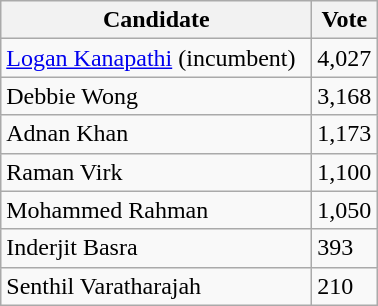<table class="wikitable">
<tr>
<th bgcolor="#DDDDFF" width="200px">Candidate</th>
<th bgcolor="#DDDDFF">Vote</th>
</tr>
<tr>
<td><a href='#'>Logan Kanapathi</a> (incumbent)</td>
<td>4,027</td>
</tr>
<tr>
<td>Debbie Wong</td>
<td>3,168</td>
</tr>
<tr>
<td>Adnan Khan</td>
<td>1,173</td>
</tr>
<tr>
<td>Raman Virk</td>
<td>1,100</td>
</tr>
<tr>
<td>Mohammed Rahman</td>
<td>1,050</td>
</tr>
<tr>
<td>Inderjit Basra</td>
<td>393</td>
</tr>
<tr>
<td>Senthil Varatharajah</td>
<td>210</td>
</tr>
</table>
